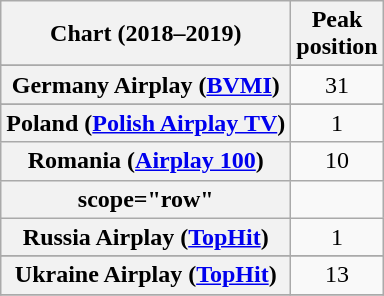<table class="wikitable sortable plainrowheaders" style="text-align:center">
<tr>
<th scope="col">Chart (2018–2019)</th>
<th scope="col">Peak<br>position</th>
</tr>
<tr>
</tr>
<tr>
</tr>
<tr>
</tr>
<tr>
</tr>
<tr>
</tr>
<tr>
</tr>
<tr>
<th scope="row">Germany Airplay (<a href='#'>BVMI</a>)</th>
<td>31</td>
</tr>
<tr>
</tr>
<tr>
<th scope="row">Poland (<a href='#'>Polish Airplay TV</a>)</th>
<td>1</td>
</tr>
<tr>
<th scope="row">Romania (<a href='#'>Airplay 100</a>)</th>
<td>10</td>
</tr>
<tr>
<th>scope="row"</th>
</tr>
<tr>
<th scope="row">Russia Airplay (<a href='#'>TopHit</a>)</th>
<td>1</td>
</tr>
<tr>
</tr>
<tr>
<th scope="row">Ukraine Airplay (<a href='#'>TopHit</a>)</th>
<td>13</td>
</tr>
<tr>
</tr>
</table>
